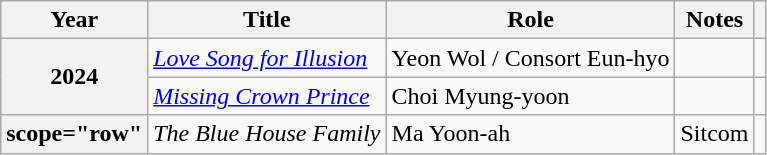<table class="wikitable plainrowheaders sortable">
<tr>
<th scope="col">Year</th>
<th scope="col">Title</th>
<th scope="col">Role</th>
<th scope="col">Notes</th>
<th scope="col" class="unsortable"></th>
</tr>
<tr>
<th scope="row" rowspan="2">2024</th>
<td><em><a href='#'>Love Song for Illusion</a></em></td>
<td>Yeon Wol / Consort Eun-hyo</td>
<td></td>
<td style="text-align:center"></td>
</tr>
<tr>
<td><em><a href='#'>Missing Crown Prince</a></em></td>
<td>Choi Myung-yoon</td>
<td></td>
<td style="text-align:center"></td>
</tr>
<tr>
<th>scope="row" </th>
<td><em>The Blue House Family</em></td>
<td>Ma Yoon-ah</td>
<td>Sitcom</td>
<td style="text-align:center"></td>
</tr>
</table>
